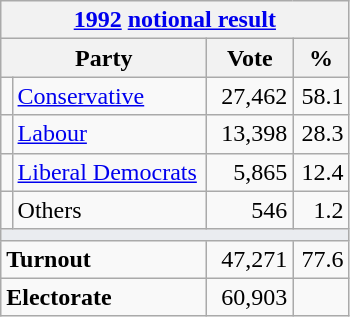<table class="wikitable">
<tr>
<th colspan="4"><a href='#'>1992</a> <a href='#'>notional result</a></th>
</tr>
<tr>
<th bgcolor="#DDDDFF" width="130px" colspan="2">Party</th>
<th bgcolor="#DDDDFF" width="50px">Vote</th>
<th bgcolor="#DDDDFF" width="30px">%</th>
</tr>
<tr>
<td></td>
<td><a href='#'>Conservative</a></td>
<td align=right>27,462</td>
<td align=right>58.1</td>
</tr>
<tr>
<td></td>
<td><a href='#'>Labour</a></td>
<td align=right>13,398</td>
<td align=right>28.3</td>
</tr>
<tr>
<td></td>
<td><a href='#'>Liberal Democrats</a></td>
<td align=right>5,865</td>
<td align=right>12.4</td>
</tr>
<tr>
<td></td>
<td>Others</td>
<td align=right>546</td>
<td align=right>1.2</td>
</tr>
<tr>
<td colspan="4" bgcolor="#EAECF0"></td>
</tr>
<tr>
<td colspan="2"><strong>Turnout</strong></td>
<td align=right>47,271</td>
<td align=right>77.6</td>
</tr>
<tr>
<td colspan="2"><strong>Electorate</strong></td>
<td align=right>60,903</td>
</tr>
</table>
